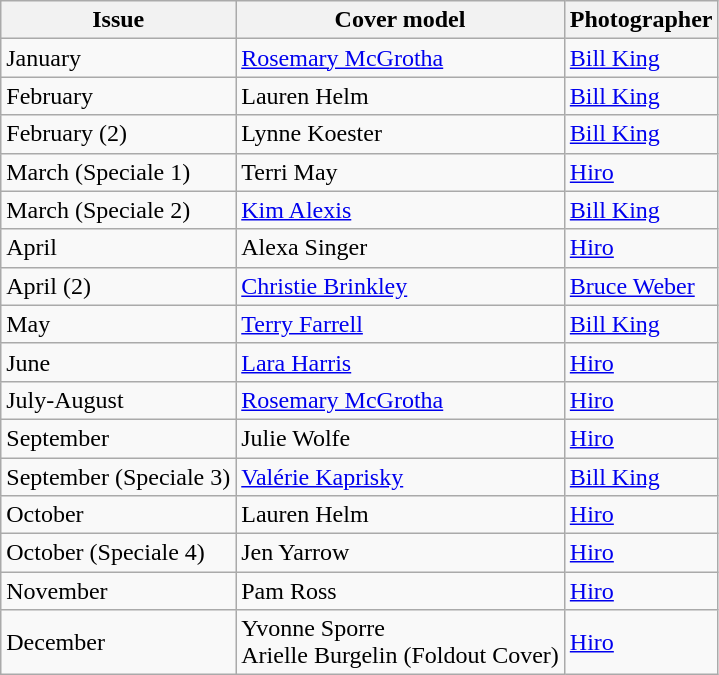<table class="sortable wikitable">
<tr>
<th>Issue</th>
<th>Cover model</th>
<th>Photographer</th>
</tr>
<tr>
<td>January</td>
<td><a href='#'>Rosemary McGrotha</a></td>
<td><a href='#'>Bill King</a></td>
</tr>
<tr>
<td>February</td>
<td>Lauren Helm</td>
<td><a href='#'>Bill King</a></td>
</tr>
<tr>
<td>February (2)</td>
<td>Lynne Koester</td>
<td><a href='#'>Bill King</a></td>
</tr>
<tr>
<td>March (Speciale 1)</td>
<td>Terri May</td>
<td><a href='#'>Hiro</a></td>
</tr>
<tr>
<td>March (Speciale 2)</td>
<td><a href='#'>Kim Alexis</a></td>
<td><a href='#'>Bill King</a></td>
</tr>
<tr>
<td>April</td>
<td>Alexa Singer</td>
<td><a href='#'>Hiro</a></td>
</tr>
<tr>
<td>April (2)</td>
<td><a href='#'>Christie Brinkley</a></td>
<td><a href='#'>Bruce Weber</a></td>
</tr>
<tr>
<td>May</td>
<td><a href='#'>Terry Farrell</a></td>
<td><a href='#'>Bill King</a></td>
</tr>
<tr>
<td>June</td>
<td><a href='#'>Lara Harris</a></td>
<td><a href='#'>Hiro</a></td>
</tr>
<tr>
<td>July-August</td>
<td><a href='#'>Rosemary McGrotha</a></td>
<td><a href='#'>Hiro</a></td>
</tr>
<tr>
<td>September</td>
<td>Julie Wolfe</td>
<td><a href='#'>Hiro</a></td>
</tr>
<tr>
<td>September (Speciale 3)</td>
<td><a href='#'>Valérie Kaprisky</a></td>
<td><a href='#'>Bill King</a></td>
</tr>
<tr>
<td>October</td>
<td>Lauren Helm</td>
<td><a href='#'>Hiro</a></td>
</tr>
<tr>
<td>October (Speciale 4)</td>
<td>Jen Yarrow</td>
<td><a href='#'>Hiro</a></td>
</tr>
<tr>
<td>November</td>
<td>Pam Ross</td>
<td><a href='#'>Hiro</a></td>
</tr>
<tr>
<td>December</td>
<td>Yvonne Sporre<br>Arielle Burgelin (Foldout Cover)</td>
<td><a href='#'>Hiro</a></td>
</tr>
</table>
